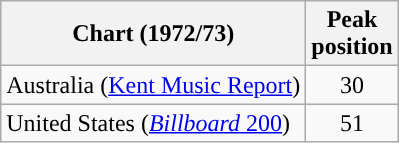<table class="wikitable">
<tr>
<th scope="col">Chart (1972/73)</th>
<th>Peak<br>position</th>
</tr>
<tr>
<td>Australia (<a href='#'>Kent Music Report</a>)</td>
<td style="text-align:center;">30</td>
</tr>
<tr>
<td>United States (<a href='#'><em>Billboard</em> 200</a>)</td>
<td style="text-align:center;">51</td>
</tr>
</table>
